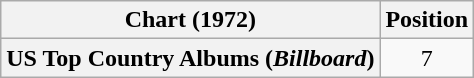<table class="wikitable plainrowheaders" style="text-align:center">
<tr>
<th scope="col">Chart (1972)</th>
<th scope="col">Position</th>
</tr>
<tr>
<th scope="row">US Top Country Albums (<em>Billboard</em>)</th>
<td>7</td>
</tr>
</table>
